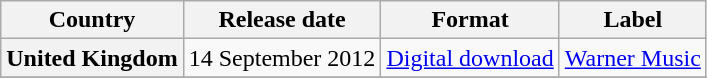<table class="wikitable plainrowheaders">
<tr>
<th scope="col">Country</th>
<th scope="col">Release date</th>
<th scope="col">Format</th>
<th scope="col">Label</th>
</tr>
<tr>
<th scope="row">United Kingdom</th>
<td>14 September 2012</td>
<td><a href='#'>Digital download</a></td>
<td><a href='#'>Warner Music</a></td>
</tr>
<tr>
</tr>
</table>
